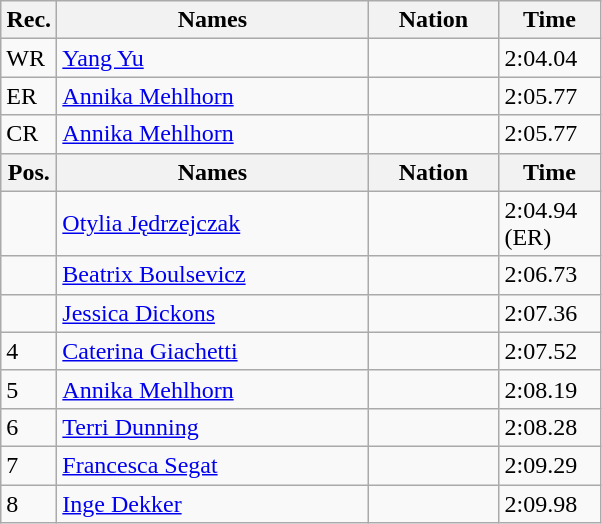<table class=wikitable>
<tr>
<th width="30">Rec.</th>
<th width="200">Names</th>
<th width="80">Nation</th>
<th width="60">Time</th>
</tr>
<tr>
<td>WR</td>
<td><a href='#'>Yang Yu</a></td>
<td></td>
<td>2:04.04</td>
</tr>
<tr>
<td>ER</td>
<td><a href='#'>Annika Mehlhorn</a></td>
<td></td>
<td>2:05.77</td>
</tr>
<tr>
<td>CR</td>
<td><a href='#'>Annika Mehlhorn</a></td>
<td></td>
<td>2:05.77</td>
</tr>
<tr>
<th>Pos.</th>
<th>Names</th>
<th>Nation</th>
<th>Time</th>
</tr>
<tr>
<td></td>
<td><a href='#'>Otylia Jędrzejczak</a></td>
<td></td>
<td>2:04.94 (ER)</td>
</tr>
<tr>
<td></td>
<td><a href='#'>Beatrix Boulsevicz</a></td>
<td></td>
<td>2:06.73</td>
</tr>
<tr>
<td></td>
<td><a href='#'>Jessica Dickons</a></td>
<td></td>
<td>2:07.36</td>
</tr>
<tr>
<td>4</td>
<td><a href='#'>Caterina Giachetti</a></td>
<td></td>
<td>2:07.52</td>
</tr>
<tr>
<td>5</td>
<td><a href='#'>Annika Mehlhorn</a></td>
<td></td>
<td>2:08.19</td>
</tr>
<tr>
<td>6</td>
<td><a href='#'>Terri Dunning</a></td>
<td></td>
<td>2:08.28</td>
</tr>
<tr>
<td>7</td>
<td><a href='#'>Francesca Segat</a></td>
<td></td>
<td>2:09.29</td>
</tr>
<tr>
<td>8</td>
<td><a href='#'>Inge Dekker</a></td>
<td></td>
<td>2:09.98</td>
</tr>
</table>
